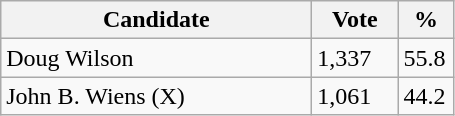<table class="wikitable">
<tr>
<th bgcolor="#DDDDFF" width="200px">Candidate</th>
<th bgcolor="#DDDDFF" width="50px">Vote</th>
<th bgcolor="#DDDDFF" width="30px">%</th>
</tr>
<tr>
<td>Doug Wilson</td>
<td>1,337</td>
<td>55.8</td>
</tr>
<tr>
<td>John B. Wiens (X)</td>
<td>1,061</td>
<td>44.2</td>
</tr>
</table>
